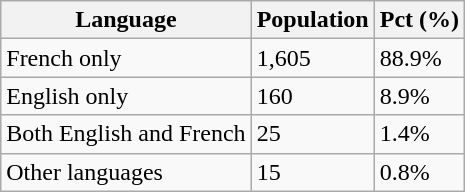<table class="wikitable">
<tr>
<th>Language</th>
<th>Population</th>
<th>Pct (%)</th>
</tr>
<tr>
<td>French only</td>
<td>1,605</td>
<td>88.9%</td>
</tr>
<tr>
<td>English only</td>
<td>160</td>
<td>8.9%</td>
</tr>
<tr>
<td>Both English and French</td>
<td>25</td>
<td>1.4%</td>
</tr>
<tr>
<td>Other languages</td>
<td>15</td>
<td>0.8%</td>
</tr>
</table>
